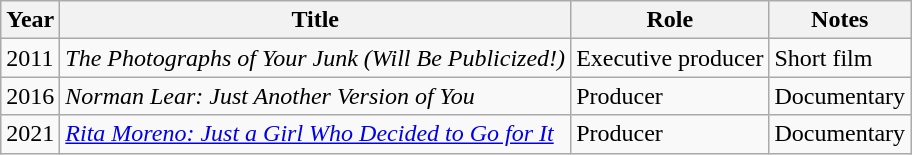<table class="wikitable">
<tr>
<th>Year</th>
<th>Title</th>
<th>Role</th>
<th>Notes</th>
</tr>
<tr>
<td>2011</td>
<td><em>The Photographs of Your Junk (Will Be Publicized!)</em></td>
<td>Executive producer</td>
<td>Short film</td>
</tr>
<tr>
<td>2016</td>
<td><em>Norman Lear: Just Another Version of You</em></td>
<td>Producer</td>
<td>Documentary</td>
</tr>
<tr>
<td>2021</td>
<td><em><a href='#'>Rita Moreno: Just a Girl Who Decided to Go for It</a></em></td>
<td>Producer</td>
<td>Documentary</td>
</tr>
</table>
